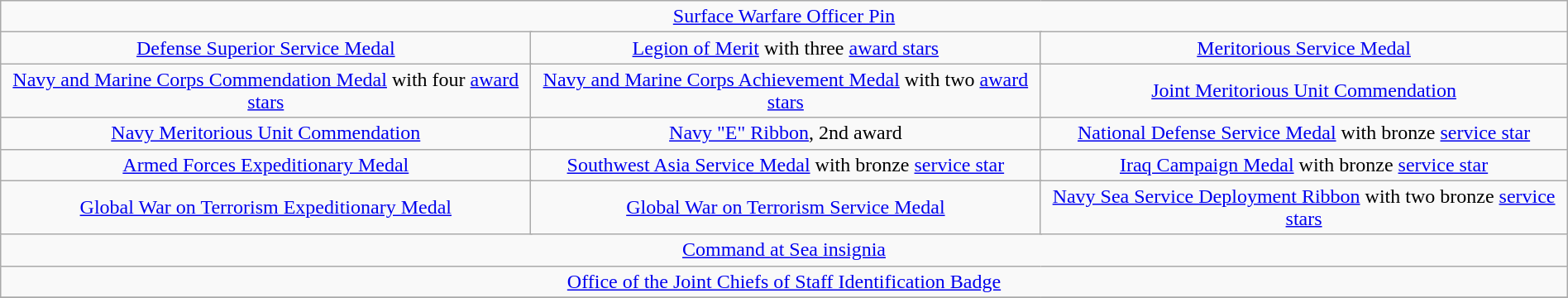<table class="wikitable" style="margin:1em auto; text-align:center;">
<tr>
<td colspan="6"><a href='#'>Surface Warfare Officer Pin</a></td>
</tr>
<tr>
<td colspan="2"><a href='#'>Defense Superior Service Medal</a></td>
<td colspan="2"><a href='#'>Legion of Merit</a> with three <a href='#'>award stars</a></td>
<td colspan="2"><a href='#'>Meritorious Service Medal</a></td>
</tr>
<tr>
<td colspan="2"><a href='#'>Navy and Marine Corps Commendation Medal</a> with four <a href='#'>award stars</a></td>
<td colspan="2"><a href='#'>Navy and Marine Corps Achievement Medal</a> with two <a href='#'>award stars</a></td>
<td colspan="2"><a href='#'>Joint Meritorious Unit Commendation</a></td>
</tr>
<tr>
<td colspan="2"><a href='#'>Navy Meritorious Unit Commendation</a></td>
<td colspan="2"><a href='#'>Navy "E" Ribbon</a>, 2nd award</td>
<td colspan="2"><a href='#'>National Defense Service Medal</a> with bronze <a href='#'>service star</a></td>
</tr>
<tr>
<td colspan="2"><a href='#'>Armed Forces Expeditionary Medal</a></td>
<td colspan="2"><a href='#'>Southwest Asia Service Medal</a> with bronze <a href='#'>service star</a></td>
<td colspan="2"><a href='#'>Iraq Campaign Medal</a> with bronze <a href='#'>service star</a></td>
</tr>
<tr>
<td colspan="2"><a href='#'>Global War on Terrorism Expeditionary Medal</a></td>
<td colspan="2"><a href='#'>Global War on Terrorism Service Medal</a></td>
<td colspan="2"><a href='#'>Navy Sea Service Deployment Ribbon</a> with two bronze <a href='#'>service stars</a></td>
</tr>
<tr>
<td colspan="6"><a href='#'>Command at Sea insignia</a></td>
</tr>
<tr>
<td colspan="6"><a href='#'>Office of the Joint Chiefs of Staff Identification Badge</a></td>
</tr>
<tr>
</tr>
</table>
